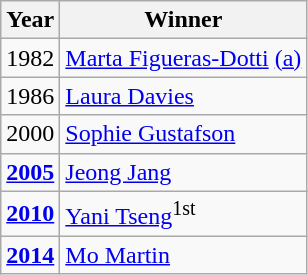<table class="wikitable">
<tr>
<th>Year</th>
<th>Winner</th>
</tr>
<tr>
<td>1982</td>
<td> <a href='#'>Marta Figueras-Dotti</a> <a href='#'>(a)</a></td>
</tr>
<tr>
<td>1986</td>
<td> <a href='#'>Laura Davies</a></td>
</tr>
<tr>
<td>2000</td>
<td> <a href='#'>Sophie Gustafson</a></td>
</tr>
<tr>
<td><strong><a href='#'>2005</a></strong></td>
<td> <a href='#'>Jeong Jang</a></td>
</tr>
<tr>
<td><strong><a href='#'>2010</a></strong></td>
<td> <a href='#'>Yani Tseng</a><sup>1st</sup></td>
</tr>
<tr>
<td><strong><a href='#'>2014</a></strong></td>
<td> <a href='#'>Mo Martin</a></td>
</tr>
</table>
